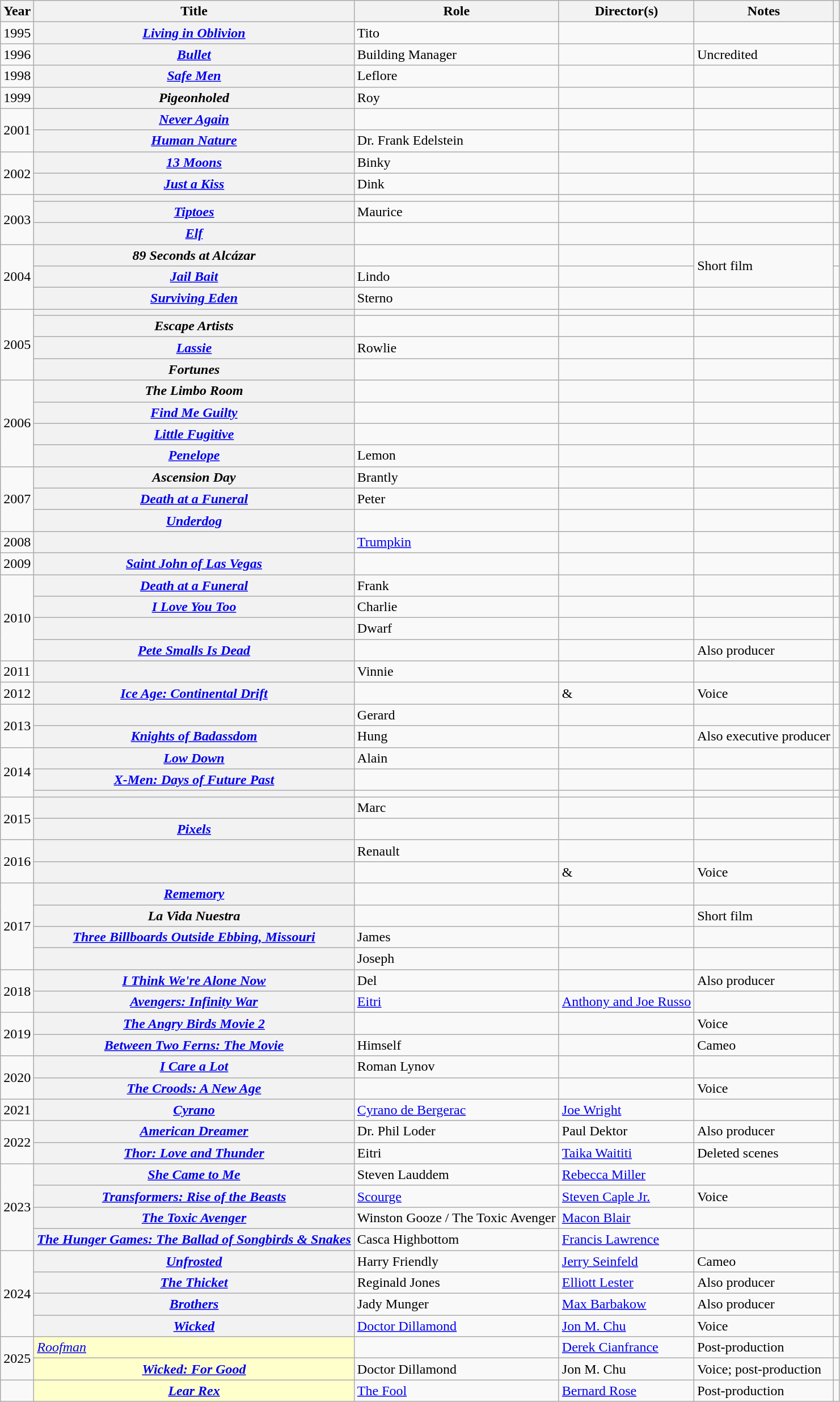<table class="wikitable plainrowheaders sortable">
<tr>
<th scope="col">Year</th>
<th scope="col">Title</th>
<th scope="col">Role</th>
<th scope="col">Director(s)</th>
<th scope="col" class="unsortable">Notes</th>
<th scope="col" class="unsortable"></th>
</tr>
<tr>
<td>1995</td>
<th scope=row><em><a href='#'>Living in Oblivion</a></em></th>
<td>Tito</td>
<td></td>
<td></td>
<td style="text-align:center;"></td>
</tr>
<tr>
<td>1996</td>
<th scope=row><em><a href='#'>Bullet</a></em></th>
<td>Building Manager</td>
<td></td>
<td>Uncredited</td>
<td style="text-align:center;"></td>
</tr>
<tr>
<td>1998</td>
<th scope=row><em><a href='#'>Safe Men</a></em></th>
<td>Leflore</td>
<td></td>
<td></td>
<td style="text-align:center;"></td>
</tr>
<tr>
<td>1999</td>
<th scope=row><em>Pigeonholed</em></th>
<td>Roy</td>
<td></td>
<td></td>
<td style="text-align:center;"></td>
</tr>
<tr>
<td rowspan=2>2001</td>
<th scope=row><em><a href='#'>Never Again</a></em></th>
<td></td>
<td></td>
<td></td>
<td style="text-align:center;"></td>
</tr>
<tr>
<th scope=row><em><a href='#'>Human Nature</a></em></th>
<td>Dr. Frank Edelstein</td>
<td></td>
<td></td>
<td style="text-align:center;"></td>
</tr>
<tr>
<td rowspan=2>2002</td>
<th scope=row><em><a href='#'>13 Moons</a></em></th>
<td>Binky</td>
<td></td>
<td></td>
<td style="text-align:center;"></td>
</tr>
<tr>
<th scope=row><em><a href='#'>Just a Kiss</a></em></th>
<td>Dink</td>
<td></td>
<td></td>
<td style="text-align:center;"></td>
</tr>
<tr>
<td rowspan=3>2003</td>
<th scope=row><em></em></th>
<td></td>
<td></td>
<td></td>
<td style="text-align:center;"></td>
</tr>
<tr>
<th scope=row><em><a href='#'>Tiptoes</a></em></th>
<td>Maurice</td>
<td></td>
<td></td>
<td style="text-align:center;"></td>
</tr>
<tr>
<th scope=row><em><a href='#'>Elf</a></em></th>
<td></td>
<td></td>
<td></td>
<td style="text-align:center;"></td>
</tr>
<tr>
<td rowspan=3>2004</td>
<th scope=row><em>89 Seconds at Alcázar</em></th>
<td></td>
<td></td>
<td rowspan=2>Short film</td>
<td style="text-align:center;"></td>
</tr>
<tr>
<th scope=row><em><a href='#'>Jail Bait</a></em></th>
<td>Lindo</td>
<td></td>
<td style="text-align:center;"></td>
</tr>
<tr>
<th scope=row><em><a href='#'>Surviving Eden</a></em></th>
<td>Sterno</td>
<td></td>
<td></td>
<td style="text-align:center;"></td>
</tr>
<tr>
<td rowspan=4>2005</td>
<th scope=row><em></em></th>
<td></td>
<td></td>
<td></td>
<td style="text-align:center;"></td>
</tr>
<tr>
<th scope=row><em>Escape Artists</em></th>
<td></td>
<td></td>
<td></td>
<td style="text-align:center;"></td>
</tr>
<tr>
<th scope=row><em><a href='#'>Lassie</a></em></th>
<td>Rowlie</td>
<td></td>
<td></td>
<td style="text-align:center;"></td>
</tr>
<tr>
<th scope=row><em>Fortunes</em></th>
<td></td>
<td></td>
<td></td>
<td style="text-align:center;"></td>
</tr>
<tr>
<td rowspan=4>2006</td>
<th scope=row><em>The Limbo Room</em></th>
<td></td>
<td></td>
<td></td>
<td style="text-align:center;"></td>
</tr>
<tr>
<th scope=row><em><a href='#'>Find Me Guilty</a></em></th>
<td></td>
<td></td>
<td></td>
<td style="text-align:center;"></td>
</tr>
<tr>
<th scope=row><em><a href='#'>Little Fugitive</a></em></th>
<td></td>
<td></td>
<td></td>
<td style="text-align:center;"></td>
</tr>
<tr>
<th scope=row><em><a href='#'>Penelope</a></em></th>
<td>Lemon</td>
<td></td>
<td></td>
<td style="text-align:center;"></td>
</tr>
<tr>
<td rowspan=3>2007</td>
<th scope=row><em>Ascension Day</em></th>
<td>Brantly</td>
<td></td>
<td></td>
<td style="text-align:center;"></td>
</tr>
<tr>
<th scope=row><em><a href='#'>Death at a Funeral</a></em></th>
<td>Peter</td>
<td></td>
<td></td>
<td style="text-align:center;"></td>
</tr>
<tr>
<th scope=row><em><a href='#'>Underdog</a></em></th>
<td></td>
<td></td>
<td></td>
<td style="text-align:center;"></td>
</tr>
<tr>
<td>2008</td>
<th scope=row><em></em></th>
<td><a href='#'>Trumpkin</a></td>
<td></td>
<td></td>
<td style="text-align:center;"></td>
</tr>
<tr>
<td>2009</td>
<th scope=row><em><a href='#'>Saint John of Las Vegas</a></em></th>
<td></td>
<td></td>
<td></td>
<td style="text-align:center;"></td>
</tr>
<tr>
<td rowspan=4>2010</td>
<th scope=row><em><a href='#'>Death at a Funeral</a></em></th>
<td>Frank</td>
<td></td>
<td></td>
<td style="text-align:center;"></td>
</tr>
<tr>
<th scope=row><em><a href='#'>I Love You Too</a></em></th>
<td>Charlie</td>
<td></td>
<td></td>
<td style="text-align:center;"></td>
</tr>
<tr>
<th scope=row><em></em></th>
<td>Dwarf</td>
<td></td>
<td></td>
<td style="text-align:center;"></td>
</tr>
<tr>
<th scope=row><em><a href='#'>Pete Smalls Is Dead</a></em></th>
<td></td>
<td></td>
<td>Also producer</td>
<td style="text-align:center;"></td>
</tr>
<tr>
<td>2011</td>
<th scope=row><em></em></th>
<td>Vinnie</td>
<td></td>
<td></td>
<td style="text-align:center;"></td>
</tr>
<tr>
<td>2012</td>
<th scope=row><em><a href='#'>Ice Age: Continental Drift</a></em></th>
<td></td>
<td> & </td>
<td>Voice</td>
<td style="text-align:center;"></td>
</tr>
<tr>
<td rowspan=2>2013</td>
<th scope=row><em></em></th>
<td>Gerard</td>
<td></td>
<td></td>
<td style="text-align:center;"></td>
</tr>
<tr>
<th scope=row><em><a href='#'>Knights of Badassdom</a></em></th>
<td>Hung</td>
<td></td>
<td>Also executive producer</td>
<td style="text-align:center;"></td>
</tr>
<tr>
<td rowspan=3>2014</td>
<th scope=row><em><a href='#'>Low Down</a></em></th>
<td>Alain</td>
<td></td>
<td></td>
<td style="text-align:center;"></td>
</tr>
<tr>
<th scope=row><em><a href='#'>X-Men: Days of Future Past</a></em></th>
<td></td>
<td></td>
<td></td>
<td style="text-align:center;"></td>
</tr>
<tr>
<th scope=row><em></em></th>
<td></td>
<td></td>
<td></td>
<td style="text-align:center;"></td>
</tr>
<tr>
<td rowspan=2>2015</td>
<th scope=row><em></em></th>
<td>Marc</td>
<td></td>
<td></td>
<td style="text-align:center;"></td>
</tr>
<tr>
<th scope=row><em><a href='#'>Pixels</a></em></th>
<td></td>
<td></td>
<td></td>
<td style="text-align:center;"></td>
</tr>
<tr>
<td rowspan=2>2016</td>
<th scope=row><em></em></th>
<td>Renault</td>
<td></td>
<td></td>
<td style="text-align:center;"></td>
</tr>
<tr>
<th scope=row><em></em></th>
<td></td>
<td> & </td>
<td>Voice</td>
<td style="text-align:center;"></td>
</tr>
<tr>
<td rowspan=4>2017</td>
<th scope=row><em><a href='#'>Rememory</a></em></th>
<td></td>
<td></td>
<td></td>
<td style="text-align:center;"></td>
</tr>
<tr>
<th scope=row><em>La Vida Nuestra</em></th>
<td></td>
<td></td>
<td>Short film</td>
<td style="text-align:center;"></td>
</tr>
<tr>
<th scope=row><em><a href='#'>Three Billboards Outside Ebbing, Missouri</a></em></th>
<td>James</td>
<td></td>
<td></td>
<td style="text-align:center;"></td>
</tr>
<tr>
<th scope=row><em></em></th>
<td>Joseph</td>
<td></td>
<td></td>
<td style="text-align:center;"></td>
</tr>
<tr>
<td rowspan=2>2018</td>
<th scope=row><em><a href='#'>I Think We're Alone Now</a></em></th>
<td>Del</td>
<td></td>
<td>Also producer</td>
<td style="text-align:center;"></td>
</tr>
<tr>
<th scope=row><em><a href='#'>Avengers: Infinity War</a></em></th>
<td><a href='#'>Eitri</a></td>
<td><a href='#'>Anthony and Joe Russo</a></td>
<td></td>
<td style="text-align:center;"></td>
</tr>
<tr>
<td rowspan=2>2019</td>
<th scope=row><em><a href='#'>The Angry Birds Movie 2</a></em></th>
<td></td>
<td></td>
<td>Voice</td>
<td style="text-align:center;"></td>
</tr>
<tr>
<th scope=row><em><a href='#'>Between Two Ferns: The Movie</a></em></th>
<td>Himself</td>
<td></td>
<td>Cameo</td>
<td style="text-align:center;"></td>
</tr>
<tr>
<td rowspan=2>2020</td>
<th scope=row><em><a href='#'>I Care a Lot</a></em></th>
<td>Roman Lynov</td>
<td></td>
<td></td>
<td style="text-align:center;"></td>
</tr>
<tr>
<th scope=row><em><a href='#'>The Croods: A New Age</a></em></th>
<td></td>
<td></td>
<td>Voice</td>
<td style="text-align:center;"></td>
</tr>
<tr>
<td>2021</td>
<th scope=row><em><a href='#'>Cyrano</a></em></th>
<td><a href='#'>Cyrano de Bergerac</a></td>
<td><a href='#'>Joe Wright</a></td>
<td></td>
<td style="text-align:center;"></td>
</tr>
<tr>
<td rowspan="2">2022</td>
<th scope=row><em><a href='#'>American Dreamer</a></em></th>
<td>Dr. Phil Loder</td>
<td>Paul Dektor</td>
<td>Also producer</td>
<td style="text-align:center;"></td>
</tr>
<tr>
<th scope=row><em><a href='#'>Thor: Love and Thunder</a></em></th>
<td>Eitri</td>
<td><a href='#'>Taika Waititi</a></td>
<td>Deleted scenes</td>
<td style="text-align:center;"></td>
</tr>
<tr>
<td rowspan="4">2023</td>
<th scope=row><em><a href='#'>She Came to Me</a></em></th>
<td>Steven Lauddem</td>
<td><a href='#'>Rebecca Miller</a></td>
<td></td>
<td style="text-align:center;"></td>
</tr>
<tr>
<th scope=row><em><a href='#'>Transformers: Rise of the Beasts</a></em></th>
<td><a href='#'>Scourge</a></td>
<td><a href='#'>Steven Caple Jr.</a></td>
<td>Voice</td>
<td style="text-align:center;"></td>
</tr>
<tr>
<th scope=row><em><a href='#'>The Toxic Avenger</a></em></th>
<td>Winston Gooze / The Toxic Avenger</td>
<td><a href='#'>Macon Blair</a></td>
<td></td>
<td style="text-align:center;"></td>
</tr>
<tr>
<th scope=row><em><a href='#'>The Hunger Games: The Ballad of Songbirds & Snakes</a></em></th>
<td>Casca Highbottom</td>
<td><a href='#'>Francis Lawrence</a></td>
<td></td>
<td style="text-align:center;"></td>
</tr>
<tr>
<td rowspan=4>2024</td>
<th scope=row><em><a href='#'>Unfrosted</a></em></th>
<td>Harry Friendly</td>
<td><a href='#'>Jerry Seinfeld</a></td>
<td>Cameo</td>
<td style="text-align:center;"></td>
</tr>
<tr>
<th scope=row><em><a href='#'>The Thicket</a></em></th>
<td>Reginald Jones</td>
<td><a href='#'>Elliott Lester</a></td>
<td>Also producer</td>
<td style="text-align:center;"></td>
</tr>
<tr>
<th scope=row><em><a href='#'>Brothers</a></em></th>
<td>Jady Munger</td>
<td><a href='#'>Max Barbakow</a></td>
<td>Also producer</td>
<td style="text-align:center;"></td>
</tr>
<tr>
<th scope=row><em><a href='#'>Wicked</a></em></th>
<td><a href='#'>Doctor Dillamond</a></td>
<td><a href='#'>Jon M. Chu</a></td>
<td>Voice</td>
<td style="text-align:center;"></td>
</tr>
<tr>
<td rowspan="2">2025</td>
<td style="background:#FFFFCC;"><em><a href='#'>Roofman</a></em> </td>
<td></td>
<td><a href='#'>Derek Cianfrance</a></td>
<td>Post-production</td>
<td style="text-align:center;"></td>
</tr>
<tr>
<th scope=row style="background:#FFFFCC;"><em><a href='#'>Wicked: For Good</a></em> </th>
<td>Doctor Dillamond</td>
<td>Jon M. Chu</td>
<td>Voice; post-production</td>
<td style="text-align:center;"></td>
</tr>
<tr>
<td></td>
<th scope=row style="background:#FFFFCC;"><em><a href='#'>Lear Rex</a></em> </th>
<td><a href='#'>The Fool</a></td>
<td><a href='#'>Bernard Rose</a></td>
<td>Post-production</td>
<td style="text-align:center;"></td>
</tr>
</table>
